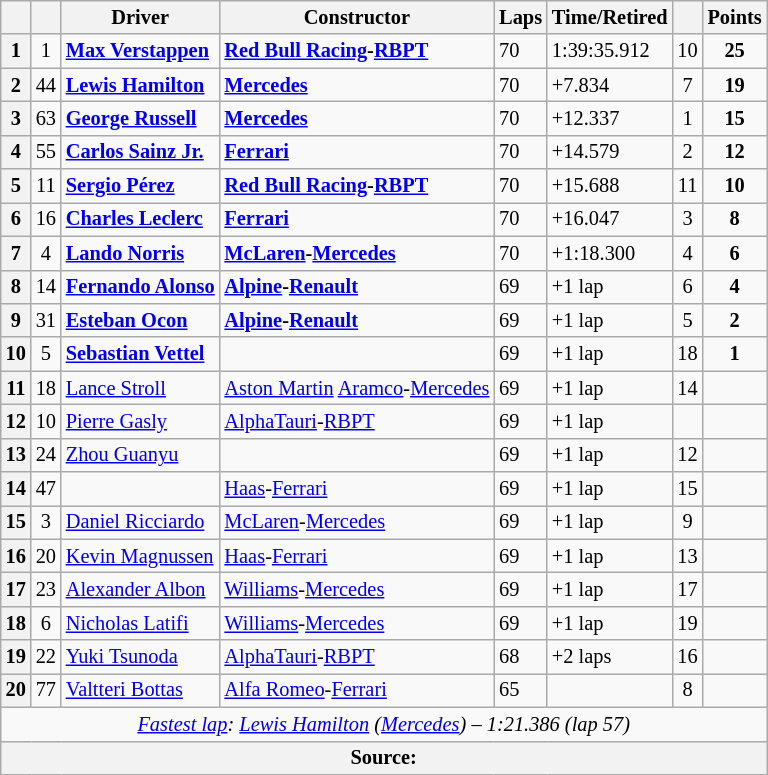<table class="wikitable sortable" style="font-size: 85%;">
<tr>
<th scope="col"></th>
<th scope="col"></th>
<th scope="col">Driver</th>
<th scope="col">Constructor</th>
<th class="unsortable" scope="col">Laps</th>
<th class="unsortable" scope="col">Time/Retired</th>
<th scope="col"></th>
<th scope="col">Points</th>
</tr>
<tr>
<th>1</th>
<td align="center">1</td>
<td data-sort-value="ver"><strong> <a href='#'>Max Verstappen</a></strong></td>
<td><strong><a href='#'>Red Bull Racing</a>-<a href='#'>RBPT</a></strong></td>
<td>70</td>
<td>1:39:35.912</td>
<td align="center">10</td>
<td align="center"><strong>25</strong></td>
</tr>
<tr>
<th>2</th>
<td align="center">44</td>
<td data-sort-value="ham"><strong> <a href='#'>Lewis Hamilton</a></strong></td>
<td><a href='#'><strong>Mercedes</strong></a></td>
<td>70</td>
<td>+7.834</td>
<td align="center">7</td>
<td align="center"><strong>19</strong></td>
</tr>
<tr>
<th>3</th>
<td align="center">63</td>
<td data-sort-value="rus"><strong> <a href='#'>George Russell</a></strong></td>
<td><a href='#'><strong>Mercedes</strong></a></td>
<td>70</td>
<td>+12.337</td>
<td align="center">1</td>
<td align="center"><strong>15</strong></td>
</tr>
<tr>
<th>4</th>
<td align="center">55</td>
<td data-sort-value="sai"><strong> <a href='#'>Carlos Sainz Jr.</a></strong></td>
<td><a href='#'><strong>Ferrari</strong></a></td>
<td>70</td>
<td>+14.579</td>
<td align="center">2</td>
<td align="center"><strong>12</strong></td>
</tr>
<tr>
<th>5</th>
<td align="center">11</td>
<td data-sort-value="per"><strong> <a href='#'>Sergio Pérez</a></strong></td>
<td><strong><a href='#'>Red Bull Racing</a>-<a href='#'>RBPT</a></strong></td>
<td>70</td>
<td>+15.688</td>
<td align="center">11</td>
<td align="center"><strong>10</strong></td>
</tr>
<tr>
<th>6</th>
<td align="center">16</td>
<td data-sort-value="lec"><strong> <a href='#'>Charles Leclerc</a></strong></td>
<td><a href='#'><strong>Ferrari</strong></a></td>
<td>70</td>
<td>+16.047</td>
<td align="center">3</td>
<td align="center"><strong>8</strong></td>
</tr>
<tr>
<th>7</th>
<td align="center">4</td>
<td data-sort-value="nor"><strong> <a href='#'>Lando Norris</a></strong></td>
<td><strong><a href='#'>McLaren</a>-<a href='#'>Mercedes</a></strong></td>
<td>70</td>
<td>+1:18.300</td>
<td align="center">4</td>
<td align="center"><strong>6</strong></td>
</tr>
<tr>
<th>8</th>
<td align="center">14</td>
<td data-sort-value="alo"><strong> <a href='#'>Fernando Alonso</a></strong></td>
<td nowrap=""><strong><a href='#'>Alpine</a>-<a href='#'>Renault</a></strong></td>
<td>69</td>
<td>+1 lap</td>
<td align="center">6</td>
<td align="center"><strong>4</strong></td>
</tr>
<tr>
<th>9</th>
<td align="center">31</td>
<td data-sort-value="oco"><strong> <a href='#'>Esteban Ocon</a></strong></td>
<td><strong><a href='#'>Alpine</a>-<a href='#'>Renault</a></strong></td>
<td>69</td>
<td>+1 lap</td>
<td align="center">5</td>
<td align="center"><strong>2</strong></td>
</tr>
<tr>
<th>10</th>
<td align="center">5</td>
<td data-sort-value="vet"><strong> <a href='#'>Sebastian Vettel</a></strong></td>
<td><strong></strong></td>
<td>69</td>
<td>+1 lap</td>
<td align="center">18</td>
<td align="center"><strong>1</strong></td>
</tr>
<tr>
<th>11</th>
<td align="center">18</td>
<td data-sort-value="str"> <a href='#'>Lance Stroll</a></td>
<td><a href='#'>Aston Martin</a> <a href='#'>Aramco</a>-<a href='#'>Mercedes</a></td>
<td>69</td>
<td>+1 lap</td>
<td align="center">14</td>
<td></td>
</tr>
<tr>
<th>12</th>
<td align="center">10</td>
<td data-sort-value="gas"> <a href='#'>Pierre Gasly</a></td>
<td><a href='#'>AlphaTauri</a>-<a href='#'>RBPT</a></td>
<td>69</td>
<td>+1 lap</td>
<td align="center"></td>
<td></td>
</tr>
<tr>
<th>13</th>
<td align="center">24</td>
<td data-sort-value="zho"> <a href='#'>Zhou Guanyu</a></td>
<td></td>
<td>69</td>
<td>+1 lap</td>
<td align="center">12</td>
<td></td>
</tr>
<tr>
<th data-sort-value="14">14</th>
<td align="center">47</td>
<td data-sort-value="sch"></td>
<td><a href='#'>Haas</a>-<a href='#'>Ferrari</a></td>
<td>69</td>
<td>+1 lap</td>
<td align="center">15</td>
<td></td>
</tr>
<tr>
<th data-sort-value="15">15</th>
<td align="center">3</td>
<td data-sort-value="ric"> <a href='#'>Daniel Ricciardo</a></td>
<td><a href='#'>McLaren</a>-<a href='#'>Mercedes</a></td>
<td>69</td>
<td>+1 lap</td>
<td align="center">9</td>
<td></td>
</tr>
<tr>
<th data-sort-value="16">16</th>
<td align="center">20</td>
<td data-sort-value="mag"> <a href='#'>Kevin Magnussen</a></td>
<td><a href='#'>Haas</a>-<a href='#'>Ferrari</a></td>
<td>69</td>
<td>+1 lap</td>
<td align="center">13</td>
<td></td>
</tr>
<tr>
<th data-sort-value="17">17</th>
<td align="center">23</td>
<td data-sort-value="alb"> <a href='#'>Alexander Albon</a></td>
<td><a href='#'>Williams</a>-<a href='#'>Mercedes</a></td>
<td>69</td>
<td>+1 lap</td>
<td align="center">17</td>
<td></td>
</tr>
<tr>
<th data-sort-value="18">18</th>
<td align="center">6</td>
<td data-sort-value="lat"> <a href='#'>Nicholas Latifi</a></td>
<td><a href='#'>Williams</a>-<a href='#'>Mercedes</a></td>
<td>69</td>
<td>+1 lap</td>
<td align="center">19</td>
<td></td>
</tr>
<tr>
<th data-sort-value="19">19</th>
<td align="center">22</td>
<td data-sort-value="tsu"> <a href='#'>Yuki Tsunoda</a></td>
<td><a href='#'>AlphaTauri</a>-<a href='#'>RBPT</a></td>
<td>68</td>
<td>+2 laps</td>
<td align="center">16</td>
<td></td>
</tr>
<tr>
<th data-sort-value="20">20</th>
<td align="center">77</td>
<td data-sort-value="bot"> <a href='#'>Valtteri Bottas</a></td>
<td><a href='#'>Alfa Romeo</a>-<a href='#'>Ferrari</a></td>
<td>65</td>
<td></td>
<td align="center">8</td>
<td></td>
</tr>
<tr class="sortbottom">
<td colspan="8" align="center"><em><a href='#'>Fastest lap</a>:</em>  <em><a href='#'>Lewis Hamilton</a> (<a href='#'>Mercedes</a>) – 1:21.386 (lap 57)</em></td>
</tr>
<tr>
<th colspan="8">Source:</th>
</tr>
</table>
